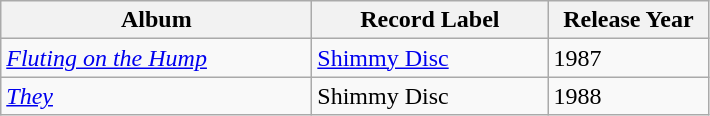<table class="wikitable">
<tr>
<th>Album</th>
<th>Record Label</th>
<th>Release Year</th>
</tr>
<tr>
<td style="width:200px;"><em><a href='#'>Fluting on the Hump</a></em></td>
<td style="width:150px;"><a href='#'>Shimmy Disc</a></td>
<td style="width:100px;">1987</td>
</tr>
<tr>
<td><em><a href='#'>They</a></em></td>
<td>Shimmy Disc</td>
<td>1988</td>
</tr>
</table>
